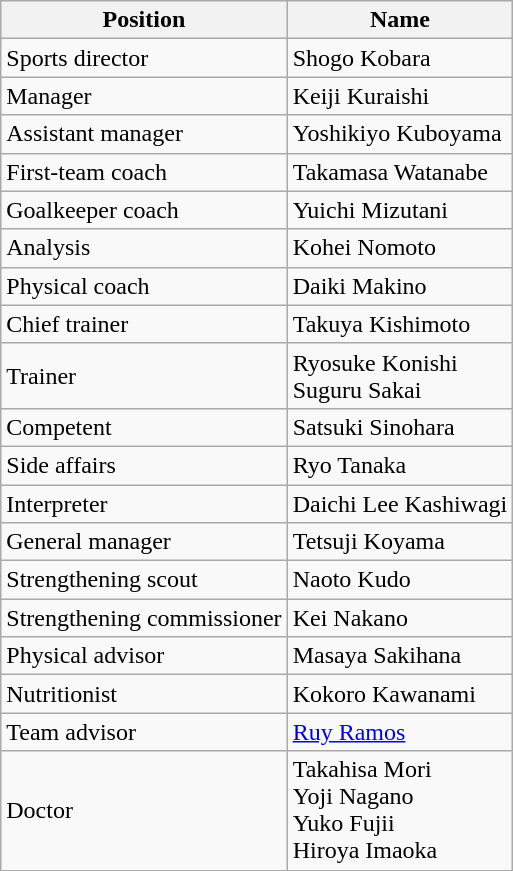<table class="wikitable">
<tr>
<th>Position</th>
<th>Name</th>
</tr>
<tr>
<td>Sports director</td>
<td> Shogo Kobara</td>
</tr>
<tr>
<td>Manager</td>
<td> Keiji Kuraishi</td>
</tr>
<tr>
<td>Assistant manager</td>
<td> Yoshikiyo Kuboyama</td>
</tr>
<tr>
<td>First-team coach</td>
<td> Takamasa Watanabe</td>
</tr>
<tr>
<td>Goalkeeper coach</td>
<td> Yuichi Mizutani</td>
</tr>
<tr>
<td>Analysis</td>
<td> Kohei Nomoto</td>
</tr>
<tr>
<td>Physical coach</td>
<td> Daiki Makino</td>
</tr>
<tr>
<td>Chief trainer</td>
<td> Takuya Kishimoto</td>
</tr>
<tr>
<td>Trainer</td>
<td> Ryosuke Konishi <br>  Suguru Sakai</td>
</tr>
<tr>
<td>Competent</td>
<td> Satsuki Sinohara</td>
</tr>
<tr>
<td>Side affairs</td>
<td> Ryo Tanaka</td>
</tr>
<tr>
<td>Interpreter</td>
<td> Daichi Lee Kashiwagi</td>
</tr>
<tr>
<td>General manager</td>
<td> Tetsuji Koyama</td>
</tr>
<tr>
<td>Strengthening scout</td>
<td> Naoto Kudo</td>
</tr>
<tr>
<td>Strengthening commissioner</td>
<td> Kei Nakano</td>
</tr>
<tr>
<td>Physical advisor</td>
<td> Masaya Sakihana</td>
</tr>
<tr>
<td>Nutritionist</td>
<td> Kokoro Kawanami</td>
</tr>
<tr>
<td>Team advisor</td>
<td> <a href='#'>Ruy Ramos</a></td>
</tr>
<tr>
<td>Doctor</td>
<td> Takahisa Mori <br>  Yoji Nagano <br>  Yuko Fujii <br>  Hiroya Imaoka</td>
</tr>
<tr>
</tr>
</table>
